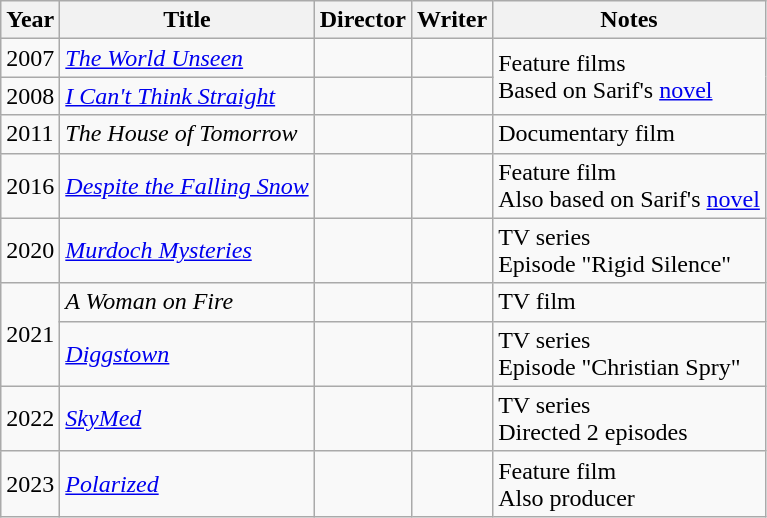<table class="wikitable sortable">
<tr>
<th>Year</th>
<th>Title</th>
<th>Director</th>
<th>Writer</th>
<th>Notes</th>
</tr>
<tr>
<td>2007</td>
<td><em><a href='#'>The World Unseen</a></em></td>
<td></td>
<td></td>
<td rowspan=2>Feature films<br>Based on Sarif's <a href='#'>novel</a></td>
</tr>
<tr>
<td>2008</td>
<td><em><a href='#'>I Can't Think Straight</a></em></td>
<td></td>
<td></td>
</tr>
<tr>
<td>2011</td>
<td><em>The House of Tomorrow</em></td>
<td></td>
<td></td>
<td>Documentary film</td>
</tr>
<tr>
<td>2016</td>
<td><em><a href='#'>Despite the Falling Snow</a></em></td>
<td></td>
<td></td>
<td>Feature film<br>Also based on Sarif's <a href='#'>novel</a></td>
</tr>
<tr>
<td>2020</td>
<td><em><a href='#'>Murdoch Mysteries</a></em></td>
<td></td>
<td></td>
<td>TV series<br>Episode "Rigid Silence"</td>
</tr>
<tr>
<td rowspan=2>2021</td>
<td><em>A Woman on Fire</em></td>
<td></td>
<td></td>
<td>TV film</td>
</tr>
<tr>
<td><em><a href='#'>Diggstown</a></em></td>
<td></td>
<td></td>
<td>TV series<br>Episode "Christian Spry"</td>
</tr>
<tr>
<td>2022</td>
<td><em><a href='#'>SkyMed</a></em></td>
<td></td>
<td></td>
<td>TV series<br>Directed 2 episodes</td>
</tr>
<tr>
<td>2023</td>
<td><em><a href='#'>Polarized</a></em></td>
<td></td>
<td></td>
<td>Feature film<br>Also producer</td>
</tr>
</table>
